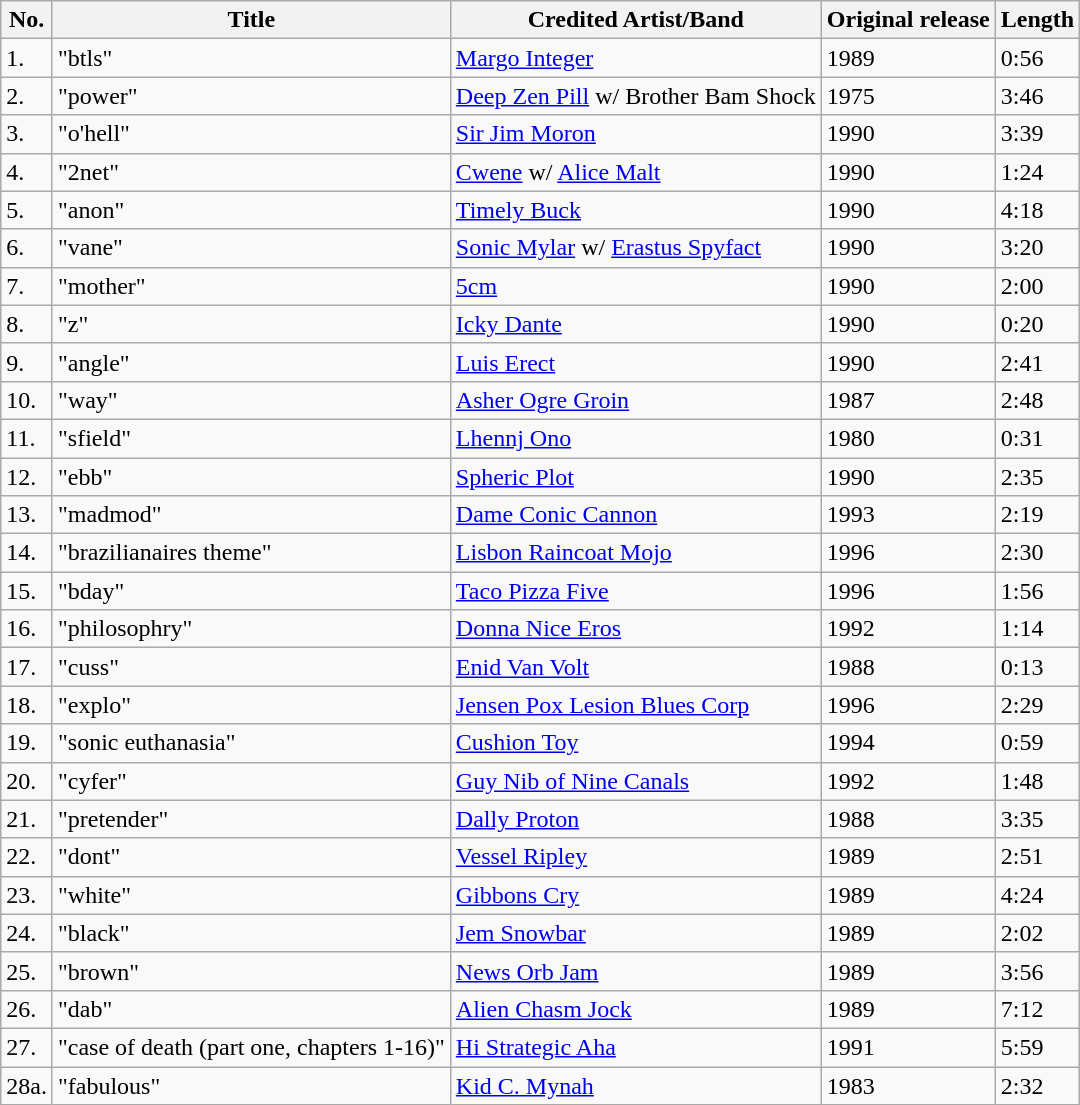<table class="wikitable">
<tr>
<th>No.</th>
<th>Title</th>
<th>Credited Artist/Band</th>
<th>Original release</th>
<th>Length</th>
</tr>
<tr>
<td>1.</td>
<td>"btls"</td>
<td><a href='#'>Margo Integer</a></td>
<td>1989</td>
<td>0:56</td>
</tr>
<tr>
<td>2.</td>
<td>"power"</td>
<td><a href='#'>Deep Zen Pill</a> w/ Brother Bam Shock</td>
<td>1975</td>
<td>3:46</td>
</tr>
<tr>
<td>3.</td>
<td>"o'hell"</td>
<td><a href='#'>Sir Jim Moron</a></td>
<td>1990</td>
<td>3:39</td>
</tr>
<tr>
<td>4.</td>
<td>"2net"</td>
<td><a href='#'>Cwene</a> w/ <a href='#'>Alice Malt</a></td>
<td>1990</td>
<td>1:24</td>
</tr>
<tr>
<td>5.</td>
<td>"anon"</td>
<td><a href='#'>Timely Buck</a></td>
<td>1990</td>
<td>4:18</td>
</tr>
<tr>
<td>6.</td>
<td>"vane"</td>
<td><a href='#'>Sonic Mylar</a> w/ <a href='#'>Erastus Spyfact</a></td>
<td>1990</td>
<td>3:20</td>
</tr>
<tr>
<td>7.</td>
<td>"mother"</td>
<td><a href='#'>5cm</a></td>
<td>1990</td>
<td>2:00</td>
</tr>
<tr>
<td>8.</td>
<td>"z"</td>
<td><a href='#'>Icky Dante</a></td>
<td>1990</td>
<td>0:20</td>
</tr>
<tr>
<td>9.</td>
<td>"angle"</td>
<td><a href='#'>Luis Erect</a></td>
<td>1990</td>
<td>2:41</td>
</tr>
<tr>
<td>10.</td>
<td>"way"</td>
<td><a href='#'>Asher Ogre Groin</a></td>
<td>1987</td>
<td>2:48</td>
</tr>
<tr>
<td>11.</td>
<td>"sfield"</td>
<td><a href='#'>Lhennj Ono</a></td>
<td>1980</td>
<td>0:31</td>
</tr>
<tr>
<td>12.</td>
<td>"ebb"</td>
<td><a href='#'>Spheric Plot</a></td>
<td>1990</td>
<td>2:35</td>
</tr>
<tr>
<td>13.</td>
<td>"madmod"</td>
<td><a href='#'>Dame Conic Cannon</a></td>
<td>1993</td>
<td>2:19</td>
</tr>
<tr>
<td>14.</td>
<td>"brazilianaires theme"</td>
<td><a href='#'>Lisbon Raincoat Mojo</a></td>
<td>1996</td>
<td>2:30</td>
</tr>
<tr>
<td>15.</td>
<td>"bday"</td>
<td><a href='#'>Taco Pizza Five</a></td>
<td>1996</td>
<td>1:56</td>
</tr>
<tr>
<td>16.</td>
<td>"philosophry"</td>
<td><a href='#'>Donna Nice Eros</a></td>
<td>1992</td>
<td>1:14</td>
</tr>
<tr>
<td>17.</td>
<td>"cuss"</td>
<td><a href='#'>Enid Van Volt</a></td>
<td>1988</td>
<td>0:13</td>
</tr>
<tr>
<td>18.</td>
<td>"explo"</td>
<td><a href='#'>Jensen Pox Lesion Blues Corp</a></td>
<td>1996</td>
<td>2:29</td>
</tr>
<tr>
<td>19.</td>
<td>"sonic euthanasia"</td>
<td><a href='#'>Cushion Toy</a></td>
<td>1994</td>
<td>0:59</td>
</tr>
<tr>
<td>20.</td>
<td>"cyfer"</td>
<td><a href='#'>Guy Nib of Nine Canals</a></td>
<td>1992</td>
<td>1:48</td>
</tr>
<tr>
<td>21.</td>
<td>"pretender"</td>
<td><a href='#'>Dally Proton</a></td>
<td>1988</td>
<td>3:35</td>
</tr>
<tr>
<td>22.</td>
<td>"dont"</td>
<td><a href='#'>Vessel Ripley</a></td>
<td>1989</td>
<td>2:51</td>
</tr>
<tr>
<td>23.</td>
<td>"white"</td>
<td><a href='#'>Gibbons Cry</a></td>
<td>1989</td>
<td>4:24</td>
</tr>
<tr>
<td>24.</td>
<td>"black"</td>
<td><a href='#'>Jem Snowbar</a></td>
<td>1989</td>
<td>2:02</td>
</tr>
<tr>
<td>25.</td>
<td>"brown"</td>
<td><a href='#'>News Orb Jam</a></td>
<td>1989</td>
<td>3:56</td>
</tr>
<tr>
<td>26.</td>
<td>"dab"</td>
<td><a href='#'>Alien Chasm Jock</a></td>
<td>1989</td>
<td>7:12</td>
</tr>
<tr>
<td>27.</td>
<td>"case of death (part one, chapters 1-16)"</td>
<td><a href='#'>Hi Strategic Aha</a></td>
<td>1991</td>
<td>5:59</td>
</tr>
<tr>
<td>28a.</td>
<td>"fabulous"</td>
<td><a href='#'>Kid C. Mynah</a></td>
<td>1983</td>
<td>2:32</td>
</tr>
</table>
